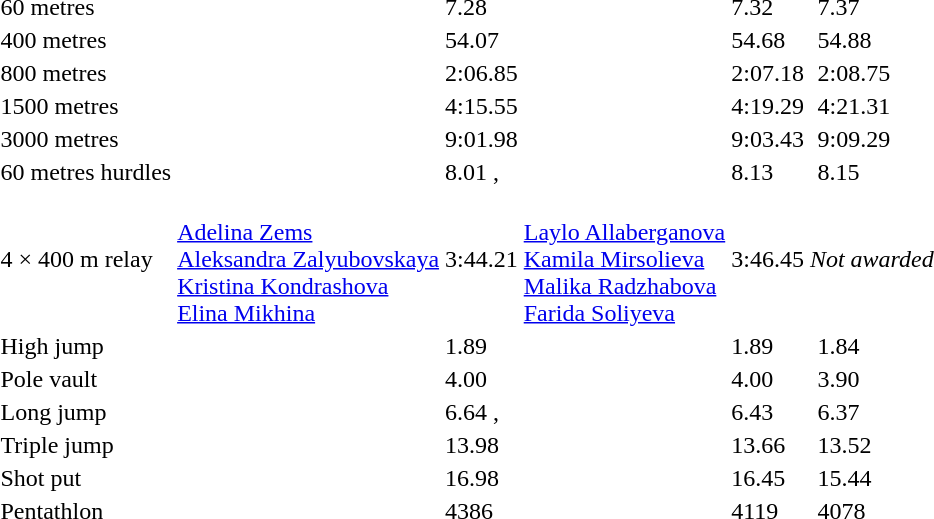<table>
<tr>
<td>60 metres</td>
<td></td>
<td>7.28</td>
<td></td>
<td>7.32</td>
<td></td>
<td>7.37</td>
</tr>
<tr>
<td>400 metres</td>
<td></td>
<td>54.07</td>
<td></td>
<td>54.68</td>
<td></td>
<td>54.88 </td>
</tr>
<tr>
<td>800 metres</td>
<td></td>
<td>2:06.85</td>
<td></td>
<td>2:07.18</td>
<td></td>
<td>2:08.75</td>
</tr>
<tr>
<td>1500 metres</td>
<td></td>
<td>4:15.55 </td>
<td></td>
<td>4:19.29</td>
<td></td>
<td>4:21.31</td>
</tr>
<tr>
<td>3000 metres</td>
<td></td>
<td>9:01.98</td>
<td></td>
<td>9:03.43</td>
<td></td>
<td>9:09.29</td>
</tr>
<tr>
<td>60 metres hurdles</td>
<td></td>
<td>8.01 , </td>
<td></td>
<td>8.13 </td>
<td></td>
<td>8.15</td>
</tr>
<tr>
<td>4 × 400 m relay</td>
<td><br><a href='#'>Adelina Zems</a><br><a href='#'>Aleksandra Zalyubovskaya</a><br><a href='#'>Kristina Kondrashova</a><br><a href='#'>Elina Mikhina</a></td>
<td>3:44.21</td>
<td><br><a href='#'>Laylo Allaberganova</a><br><a href='#'>Kamila Mirsolieva</a><br><a href='#'>Malika Radzhabova</a><br><a href='#'>Farida Soliyeva</a></td>
<td>3:46.45 </td>
<td colspan=2><em>Not awarded</em></td>
</tr>
<tr>
<td>High jump</td>
<td></td>
<td>1.89</td>
<td></td>
<td>1.89</td>
<td></td>
<td>1.84</td>
</tr>
<tr>
<td>Pole vault</td>
<td></td>
<td>4.00</td>
<td></td>
<td>4.00</td>
<td></td>
<td>3.90</td>
</tr>
<tr>
<td>Long jump</td>
<td></td>
<td>6.64 , </td>
<td></td>
<td>6.43</td>
<td></td>
<td>6.37</td>
</tr>
<tr>
<td>Triple jump</td>
<td></td>
<td>13.98</td>
<td></td>
<td>13.66 </td>
<td></td>
<td>13.52</td>
</tr>
<tr>
<td>Shot put</td>
<td></td>
<td>16.98</td>
<td></td>
<td>16.45</td>
<td></td>
<td>15.44 </td>
</tr>
<tr>
<td>Pentathlon</td>
<td></td>
<td>4386 </td>
<td></td>
<td>4119 </td>
<td></td>
<td>4078 </td>
</tr>
</table>
